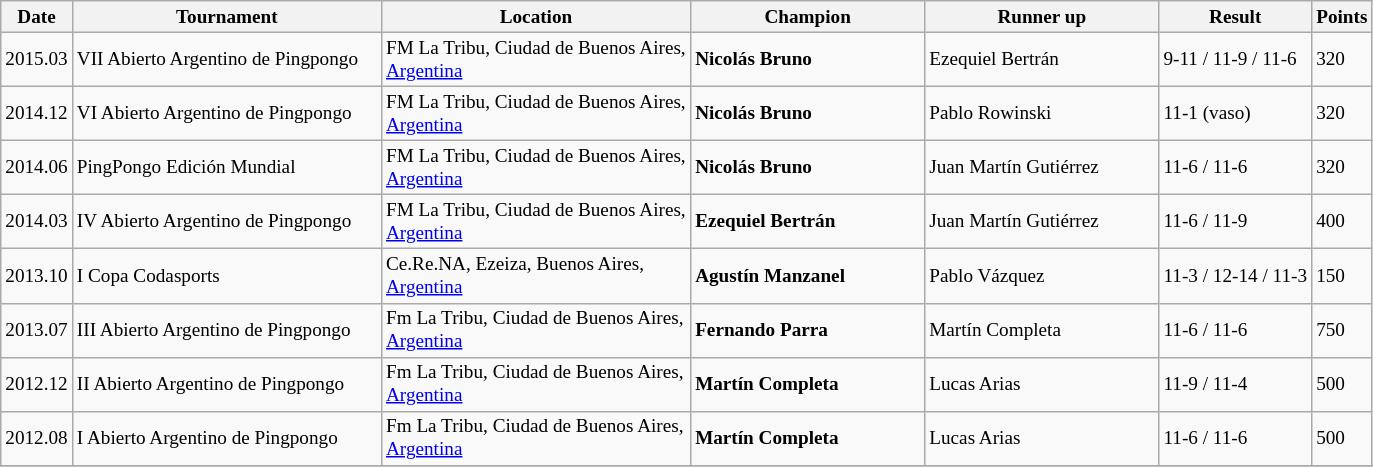<table class="wikitable" style="font-size:80%">
<tr>
<th>Date</th>
<th width="200">Tournament</th>
<th width="200">Location</th>
<th width="150">Champion</th>
<th width="150">Runner up</th>
<th>Result</th>
<th>Points</th>
</tr>
<tr>
<td>2015.03</td>
<td>VII Abierto Argentino de Pingpongo</td>
<td>FM La Tribu, Ciudad de Buenos Aires, <a href='#'>Argentina</a></td>
<td> <strong>Nicolás Bruno</strong></td>
<td> Ezequiel Bertrán</td>
<td>9-11 / 11-9 / 11-6</td>
<td>320</td>
</tr>
<tr>
<td>2014.12</td>
<td>VI Abierto Argentino de Pingpongo</td>
<td>FM La Tribu, Ciudad de Buenos Aires, <a href='#'>Argentina</a></td>
<td> <strong>Nicolás Bruno</strong></td>
<td> Pablo Rowinski</td>
<td>11-1 (vaso)</td>
<td>320</td>
</tr>
<tr>
<td>2014.06</td>
<td>PingPongo Edición Mundial </td>
<td>FM La Tribu, Ciudad de Buenos Aires, <a href='#'>Argentina</a></td>
<td> <strong>Nicolás Bruno</strong></td>
<td> Juan Martín Gutiérrez</td>
<td>11-6 / 11-6</td>
<td>320</td>
</tr>
<tr>
<td>2014.03</td>
<td>IV Abierto Argentino de Pingpongo </td>
<td>FM La Tribu, Ciudad de Buenos Aires, <a href='#'>Argentina</a></td>
<td> <strong>Ezequiel Bertrán</strong></td>
<td> Juan Martín Gutiérrez</td>
<td>11-6 / 11-9</td>
<td>400</td>
</tr>
<tr>
<td>2013.10</td>
<td>I Copa Codasports </td>
<td>Ce.Re.NA, Ezeiza, Buenos Aires, <a href='#'>Argentina</a></td>
<td> <strong>Agustín Manzanel</strong></td>
<td> Pablo Vázquez</td>
<td>11-3 / 12-14 / 11-3</td>
<td>150</td>
</tr>
<tr>
<td>2013.07</td>
<td>III Abierto Argentino de Pingpongo </td>
<td>Fm La Tribu, Ciudad de Buenos Aires, <a href='#'>Argentina</a></td>
<td> <strong>Fernando Parra</strong></td>
<td> Martín Completa</td>
<td>11-6 / 11-6</td>
<td>750</td>
</tr>
<tr>
<td>2012.12</td>
<td>II Abierto Argentino de Pingpongo </td>
<td>Fm La Tribu, Ciudad de Buenos Aires, <a href='#'>Argentina</a></td>
<td> <strong>Martín Completa</strong></td>
<td> Lucas Arias</td>
<td>11-9 / 11-4</td>
<td>500</td>
</tr>
<tr>
<td>2012.08</td>
<td>I Abierto Argentino de Pingpongo </td>
<td>Fm La Tribu, Ciudad de Buenos Aires, <a href='#'>Argentina</a></td>
<td> <strong>Martín Completa</strong></td>
<td> Lucas Arias</td>
<td>11-6 / 11-6</td>
<td>500</td>
</tr>
<tr>
</tr>
</table>
